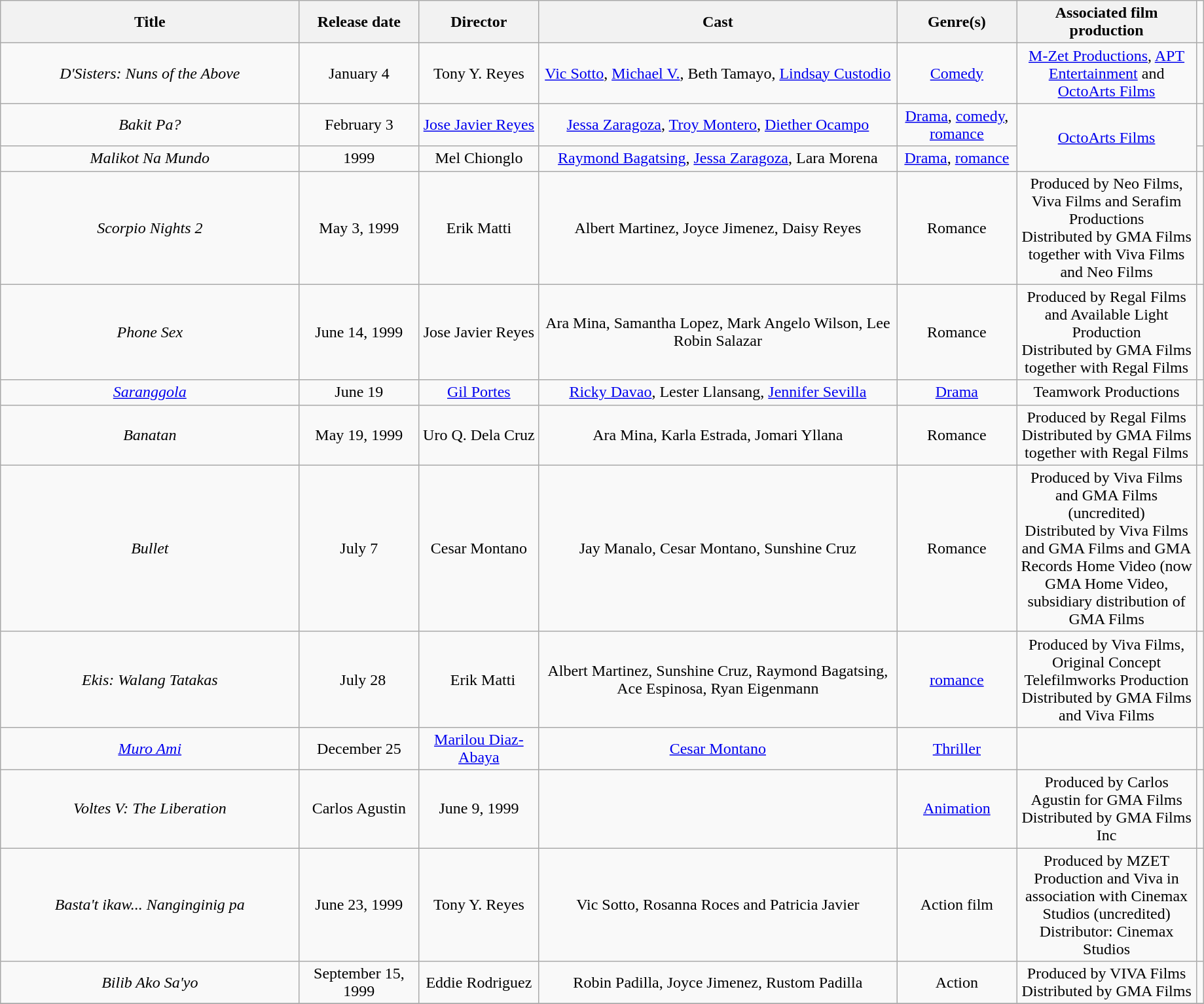<table class="wikitable" "toccolours sortable" style="width:97%; text-align:center">
<tr>
<th style="width:25%;">Title</th>
<th style="width:10%;">Release date</th>
<th style="width:10%;">Director</th>
<th style="width:30%;">Cast</th>
<th style="width:10%;">Genre(s)</th>
<th style="width:15%;">Associated film production</th>
<td></td>
</tr>
<tr>
<td><em>D'Sisters: Nuns of the Above</em></td>
<td>January 4</td>
<td>Tony Y. Reyes</td>
<td><a href='#'>Vic Sotto</a>, <a href='#'>Michael V.</a>, Beth Tamayo, <a href='#'>Lindsay Custodio</a></td>
<td><a href='#'>Comedy</a></td>
<td><a href='#'>M-Zet Productions</a>, <a href='#'>APT Entertainment</a> and <a href='#'>OctoArts Films</a></td>
<td></td>
</tr>
<tr>
<td><em>Bakit Pa?</em></td>
<td>February 3</td>
<td><a href='#'>Jose Javier Reyes</a></td>
<td><a href='#'>Jessa Zaragoza</a>, <a href='#'>Troy Montero</a>, <a href='#'>Diether Ocampo</a></td>
<td><a href='#'>Drama</a>, <a href='#'>comedy</a>, <a href='#'>romance</a></td>
<td rowspan="2"><a href='#'>OctoArts Films</a></td>
<td></td>
</tr>
<tr>
<td><em>Malikot Na Mundo</em></td>
<td>1999</td>
<td>Mel Chionglo</td>
<td><a href='#'>Raymond Bagatsing</a>, <a href='#'>Jessa Zaragoza</a>, Lara Morena</td>
<td><a href='#'>Drama</a>, <a href='#'>romance</a></td>
<td></td>
</tr>
<tr>
<td><em>Scorpio Nights 2</em></td>
<td>May 3, 1999</td>
<td>Erik Matti</td>
<td>Albert Martinez, Joyce Jimenez, Daisy Reyes</td>
<td>Romance</td>
<td>Produced by Neo Films, Viva Films and Serafim Productions<br>Distributed by GMA Films together with Viva Films and Neo Films </td>
<td></td>
</tr>
<tr>
<td><em>Phone Sex</em></td>
<td>June 14, 1999</td>
<td>Jose Javier Reyes</td>
<td>Ara Mina, Samantha Lopez, Mark Angelo Wilson, Lee Robin Salazar</td>
<td>Romance</td>
<td>Produced by Regal Films and Available Light  Production<br>Distributed by GMA Films together with Regal Films  </td>
<td></td>
</tr>
<tr>
<td><em><a href='#'>Saranggola</a></em></td>
<td>June 19</td>
<td><a href='#'>Gil Portes</a></td>
<td><a href='#'>Ricky Davao</a>, Lester Llansang, <a href='#'>Jennifer Sevilla</a></td>
<td><a href='#'>Drama</a></td>
<td>Teamwork Productions</td>
<td></td>
</tr>
<tr>
<td><em>Banatan</em></td>
<td>May 19, 1999</td>
<td>Uro Q. Dela Cruz</td>
<td>Ara Mina, Karla Estrada, Jomari Yllana</td>
<td>Romance</td>
<td>Produced by Regal Films<br>Distributed by GMA Films together with Regal Films  </td>
<td></td>
</tr>
<tr>
<td><em>Bullet</em></td>
<td>July 7</td>
<td>Cesar Montano</td>
<td>Jay Manalo, Cesar Montano, Sunshine Cruz</td>
<td>Romance</td>
<td>Produced by Viva Films and GMA Films (uncredited)<br>Distributed by Viva Films and GMA Films and GMA Records Home Video (now GMA Home Video, subsidiary distribution of GMA Films  </td>
<td></td>
</tr>
<tr>
<td><em>Ekis: Walang Tatakas</em></td>
<td>  July 28</td>
<td>  Erik Matti</td>
<td>Albert Martinez, Sunshine Cruz, Raymond Bagatsing, Ace Espinosa, Ryan Eigenmann</td>
<td><a href='#'>romance</a></td>
<td>Produced by Viva Films, Original Concept Telefilmworks Production<br>Distributed by GMA Films and Viva Films  </td>
<td></td>
</tr>
<tr>
<td><em><a href='#'>Muro Ami</a></em></td>
<td>December 25</td>
<td><a href='#'>Marilou Diaz-Abaya</a></td>
<td><a href='#'>Cesar Montano</a></td>
<td><a href='#'>Thriller</a></td>
<td></td>
<td></td>
</tr>
<tr>
<td><em>Voltes V: The Liberation</em></td>
<td>Carlos Agustin</td>
<td>June 9, 1999</td>
<td></td>
<td><a href='#'>Animation</a></td>
<td>Produced by Carlos Agustin for GMA Films<br>Distributed by GMA Films Inc</td>
<td></td>
</tr>
<tr>
<td><em>Basta't ikaw... Nanginginig pa</em></td>
<td>June 23, 1999</td>
<td>Tony Y. Reyes</td>
<td>Vic Sotto, Rosanna Roces and Patricia Javier</td>
<td>Action film</td>
<td>Produced by MZET Production and Viva in association with Cinemax Studios (uncredited)<br>Distributor:  Cinemax Studios</td>
<td></td>
</tr>
<tr>
<td><em>Bilib Ako Sa'yo</em></td>
<td>September 15, 1999</td>
<td>Eddie Rodriguez</td>
<td>Robin Padilla, Joyce Jimenez, Rustom Padilla</td>
<td>Action</td>
<td>Produced by VIVA Films<br>Distributed by GMA Films </td>
<td></td>
</tr>
<tr>
</tr>
</table>
